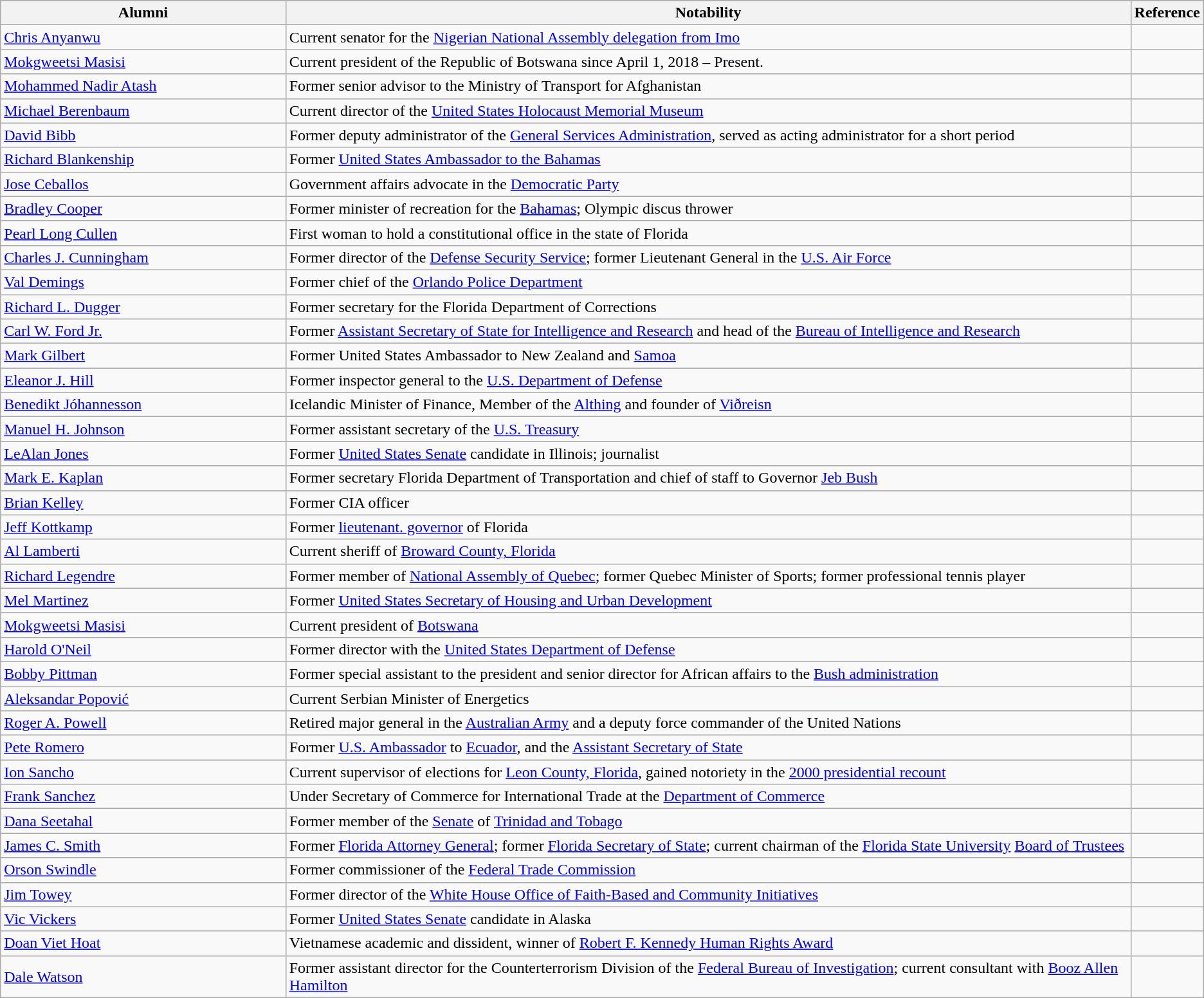<table class="wikitable vertical-align-top">
<tr>
<th style="width:25%;">Alumni</th>
<th style="width:75%;">Notability</th>
<th style="width:*;" class="unsortable">Reference</th>
</tr>
<tr>
<td><a href='#'>Chris Anyanwu</a></td>
<td>Current senator for the <a href='#'>Nigerian National Assembly delegation from Imo</a></td>
</tr>
<tr>
<td><a href='#'>Mokgweetsi Masisi</a></td>
<td>Current president of the Republic of Botswana since April 1, 2018 – Present.</td>
<td></td>
</tr>
<tr>
<td><a href='#'>Mohammed Nadir Atash</a></td>
<td>Former senior advisor to the Ministry of Transport for Afghanistan</td>
<td></td>
</tr>
<tr>
<td><a href='#'>Michael Berenbaum</a></td>
<td>Current director of the <a href='#'>United States Holocaust Memorial Museum</a></td>
<td></td>
</tr>
<tr>
<td><a href='#'>David Bibb</a></td>
<td>Former deputy administrator of the <a href='#'>General Services Administration</a>, served as acting administrator for a short period</td>
<td></td>
</tr>
<tr>
<td><a href='#'>Richard Blankenship</a></td>
<td>Former <a href='#'>United States Ambassador to the Bahamas</a></td>
<td></td>
</tr>
<tr>
<td><a href='#'>Jose Ceballos</a></td>
<td>Government affairs advocate in the <a href='#'>Democratic Party</a></td>
<td></td>
</tr>
<tr>
<td><a href='#'>Bradley Cooper</a></td>
<td>Former minister of recreation for the <a href='#'>Bahamas</a>; Olympic discus thrower</td>
<td></td>
</tr>
<tr>
<td><a href='#'>Pearl Long Cullen</a></td>
<td>First woman to hold a constitutional office in the state of Florida</td>
<td></td>
</tr>
<tr>
<td><a href='#'>Charles J. Cunningham</a></td>
<td>Former director of the <a href='#'>Defense Security Service</a>; former Lieutenant General in the <a href='#'>U.S. Air Force</a></td>
<td></td>
</tr>
<tr>
<td><a href='#'>Val Demings</a></td>
<td>Former chief of the <a href='#'>Orlando Police Department</a></td>
<td></td>
</tr>
<tr>
<td><a href='#'>Richard L. Dugger</a></td>
<td>Former secretary for the Florida Department of Corrections</td>
<td></td>
</tr>
<tr>
<td><a href='#'>Carl W. Ford Jr.</a></td>
<td>Former <a href='#'>Assistant Secretary of State for Intelligence and Research</a> and head of the <a href='#'>Bureau of Intelligence and Research</a></td>
<td></td>
</tr>
<tr>
<td><a href='#'>Mark Gilbert</a></td>
<td>Former United States Ambassador to New Zealand and <a href='#'>Samoa</a></td>
<td></td>
</tr>
<tr>
<td><a href='#'>Eleanor J. Hill</a></td>
<td>Former inspector general to the <a href='#'>U.S. Department of Defense</a></td>
<td></td>
</tr>
<tr>
<td><a href='#'>Benedikt Jóhannesson</a></td>
<td>Icelandic Minister of Finance, Member of the <a href='#'>Althing</a> and founder of <a href='#'>Viðreisn</a></td>
<td></td>
</tr>
<tr>
<td><a href='#'>Manuel H. Johnson</a></td>
<td>Former assistant secretary of the <a href='#'>U.S. Treasury</a></td>
<td></td>
</tr>
<tr>
<td><a href='#'>LeAlan Jones</a></td>
<td>Former <a href='#'>United States Senate</a> candidate in Illinois; journalist</td>
<td></td>
</tr>
<tr>
<td><a href='#'>Mark E. Kaplan</a></td>
<td>Former secretary Florida Department of Transportation and chief of staff to Governor <a href='#'>Jeb Bush</a></td>
<td></td>
</tr>
<tr>
<td><a href='#'>Brian Kelley</a></td>
<td>Former CIA officer</td>
<td></td>
</tr>
<tr>
<td><a href='#'>Jeff Kottkamp</a></td>
<td>Former <a href='#'>lieutenant. governor</a> of Florida</td>
<td></td>
</tr>
<tr>
<td><a href='#'>Al Lamberti</a></td>
<td>Current sheriff of <a href='#'>Broward County, Florida</a></td>
<td></td>
</tr>
<tr>
<td><a href='#'>Richard Legendre</a></td>
<td>Former member of <a href='#'>National Assembly of Quebec</a>; former Quebec Minister of Sports; former professional tennis player</td>
<td></td>
</tr>
<tr>
<td><a href='#'>Mel Martinez</a></td>
<td>Former <a href='#'>United States Secretary of Housing and Urban Development</a></td>
<td></td>
</tr>
<tr>
<td><a href='#'>Mokgweetsi Masisi</a></td>
<td>Current president of <a href='#'>Botswana</a></td>
<td></td>
</tr>
<tr>
<td><a href='#'>Harold O'Neil</a></td>
<td>Former director with the <a href='#'>United States Department of Defense</a></td>
<td></td>
</tr>
<tr>
<td><a href='#'>Bobby Pittman</a></td>
<td>Former special assistant to the president and senior director for African affairs to the <a href='#'>Bush administration</a></td>
<td></td>
</tr>
<tr>
<td><a href='#'>Aleksandar Popović</a></td>
<td>Current Serbian Minister of Energetics</td>
<td></td>
</tr>
<tr>
<td><a href='#'>Roger A. Powell</a></td>
<td>Retired major general in the <a href='#'>Australian Army</a> and a deputy force commander of the United Nations</td>
<td></td>
</tr>
<tr>
<td><a href='#'>Pete Romero</a></td>
<td>Former <a href='#'>U.S. Ambassador</a> to <a href='#'>Ecuador</a>, and the <a href='#'>Assistant Secretary of State</a></td>
<td></td>
</tr>
<tr>
<td><a href='#'>Ion Sancho</a></td>
<td>Current supervisor of elections for <a href='#'>Leon County, Florida</a>, gained notoriety in the <a href='#'>2000 presidential recount</a></td>
<td></td>
</tr>
<tr>
<td><a href='#'>Frank Sanchez</a></td>
<td>Under Secretary of Commerce for International Trade at the <a href='#'>Department of Commerce</a></td>
<td></td>
</tr>
<tr>
<td><a href='#'>Dana Seetahal</a></td>
<td>Former member of the <a href='#'>Senate</a> of <a href='#'>Trinidad and Tobago</a></td>
<td></td>
</tr>
<tr>
<td><a href='#'>James C. Smith</a></td>
<td>Former <a href='#'>Florida Attorney General</a>; former <a href='#'>Florida Secretary of State</a>; current chairman of the <a href='#'>Florida State University</a> <a href='#'>Board of Trustees</a></td>
<td></td>
</tr>
<tr>
<td><a href='#'>Orson Swindle</a></td>
<td>Former commissioner of the <a href='#'>Federal Trade Commission</a></td>
<td></td>
</tr>
<tr>
<td><a href='#'>Jim Towey</a></td>
<td>Former director of the <a href='#'>White House Office of Faith-Based and Community Initiatives</a></td>
<td></td>
</tr>
<tr>
<td><a href='#'>Vic Vickers</a></td>
<td>Former <a href='#'>United States Senate</a> candidate in Alaska</td>
<td></td>
</tr>
<tr>
<td><a href='#'>Doan Viet Hoat</a></td>
<td>Vietnamese academic and dissident, winner of <a href='#'>Robert F. Kennedy Human Rights Award</a></td>
<td></td>
</tr>
<tr>
<td><a href='#'>Dale Watson</a></td>
<td>Former assistant director for the Counterterrorism Division of the <a href='#'>Federal Bureau of Investigation</a>; current consultant with <a href='#'>Booz Allen Hamilton</a></td>
<td></td>
</tr>
</table>
